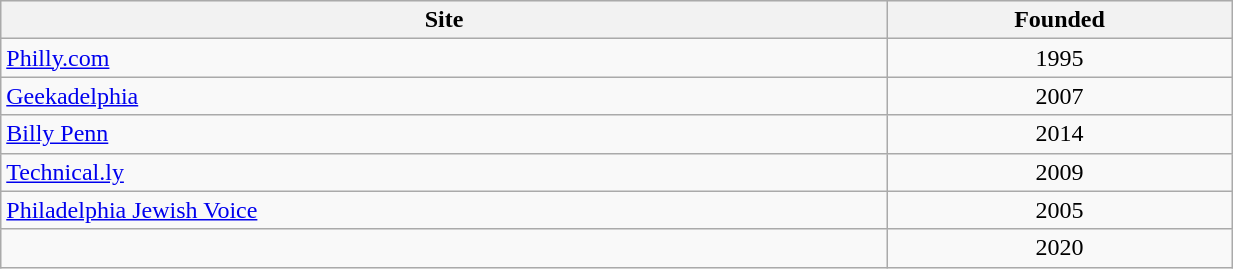<table class="wikitable" width="65%">
<tr bgcolor=#EEEEEE>
<th>Site</th>
<th>Founded</th>
</tr>
<tr>
<td><a href='#'>Philly.com</a></td>
<td align=center>1995</td>
</tr>
<tr>
<td><a href='#'>Geekadelphia</a></td>
<td align=center>2007</td>
</tr>
<tr>
<td><a href='#'>Billy Penn</a></td>
<td align=center>2014</td>
</tr>
<tr>
<td><a href='#'>Technical.ly</a></td>
<td align=center>2009</td>
</tr>
<tr>
<td><a href='#'>Philadelphia Jewish Voice</a></td>
<td align=center>2005</td>
</tr>
<tr>
<td></td>
<td align=center>2020</td>
</tr>
</table>
